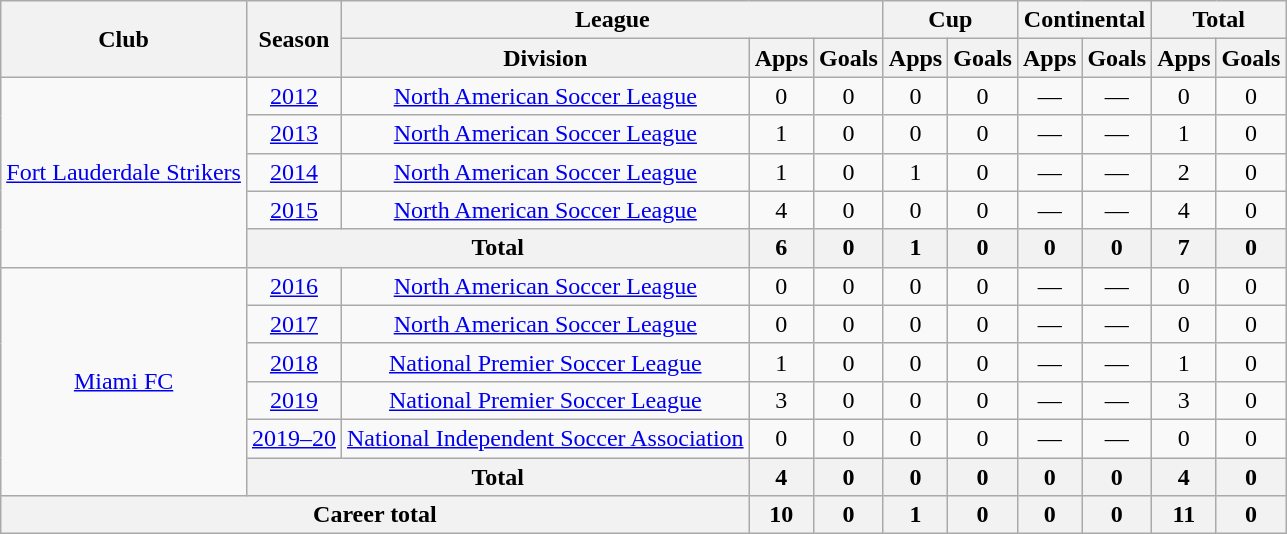<table class=wikitable style=text-align:center>
<tr>
<th rowspan=2>Club</th>
<th rowspan=2>Season</th>
<th colspan=3>League</th>
<th colspan=2>Cup</th>
<th colspan=2>Continental</th>
<th colspan=2>Total</th>
</tr>
<tr>
<th>Division</th>
<th>Apps</th>
<th>Goals</th>
<th>Apps</th>
<th>Goals</th>
<th>Apps</th>
<th>Goals</th>
<th>Apps</th>
<th>Goals</th>
</tr>
<tr>
<td rowspan=5><a href='#'>Fort Lauderdale Strikers</a></td>
<td><a href='#'>2012</a></td>
<td><a href='#'>North American Soccer League</a></td>
<td>0</td>
<td>0</td>
<td>0</td>
<td>0</td>
<td>—</td>
<td>—</td>
<td>0</td>
<td>0</td>
</tr>
<tr>
<td><a href='#'>2013</a></td>
<td><a href='#'>North American Soccer League</a></td>
<td>1</td>
<td>0</td>
<td>0</td>
<td>0</td>
<td>—</td>
<td>—</td>
<td>1</td>
<td>0</td>
</tr>
<tr>
<td><a href='#'>2014</a></td>
<td><a href='#'>North American Soccer League</a></td>
<td>1</td>
<td>0</td>
<td>1</td>
<td>0</td>
<td>—</td>
<td>—</td>
<td>2</td>
<td>0</td>
</tr>
<tr>
<td><a href='#'>2015</a></td>
<td><a href='#'>North American Soccer League</a></td>
<td>4</td>
<td>0</td>
<td>0</td>
<td>0</td>
<td>—</td>
<td>—</td>
<td>4</td>
<td>0</td>
</tr>
<tr>
<th colspan=2>Total</th>
<th>6</th>
<th>0</th>
<th>1</th>
<th>0</th>
<th>0</th>
<th>0</th>
<th>7</th>
<th>0</th>
</tr>
<tr>
<td rowspan=6><a href='#'>Miami FC</a></td>
<td><a href='#'>2016</a></td>
<td><a href='#'>North American Soccer League</a></td>
<td>0</td>
<td>0</td>
<td>0</td>
<td>0</td>
<td>—</td>
<td>—</td>
<td>0</td>
<td>0</td>
</tr>
<tr>
<td><a href='#'>2017</a></td>
<td><a href='#'>North American Soccer League</a></td>
<td>0</td>
<td>0</td>
<td>0</td>
<td>0</td>
<td>—</td>
<td>—</td>
<td>0</td>
<td>0</td>
</tr>
<tr>
<td><a href='#'>2018</a></td>
<td><a href='#'>National Premier Soccer League</a></td>
<td>1</td>
<td>0</td>
<td>0</td>
<td>0</td>
<td>—</td>
<td>—</td>
<td>1</td>
<td>0</td>
</tr>
<tr>
<td><a href='#'>2019</a></td>
<td><a href='#'>National Premier Soccer League</a></td>
<td>3</td>
<td>0</td>
<td>0</td>
<td>0</td>
<td>—</td>
<td>—</td>
<td>3</td>
<td>0</td>
</tr>
<tr>
<td><a href='#'>2019–20</a></td>
<td><a href='#'>National Independent Soccer Association</a></td>
<td>0</td>
<td>0</td>
<td>0</td>
<td>0</td>
<td>—</td>
<td>—</td>
<td>0</td>
<td>0</td>
</tr>
<tr>
<th colspan=2>Total</th>
<th>4</th>
<th>0</th>
<th>0</th>
<th>0</th>
<th>0</th>
<th>0</th>
<th>4</th>
<th>0</th>
</tr>
<tr>
<th colspan=3>Career total</th>
<th>10</th>
<th>0</th>
<th>1</th>
<th>0</th>
<th>0</th>
<th>0</th>
<th>11</th>
<th>0</th>
</tr>
</table>
